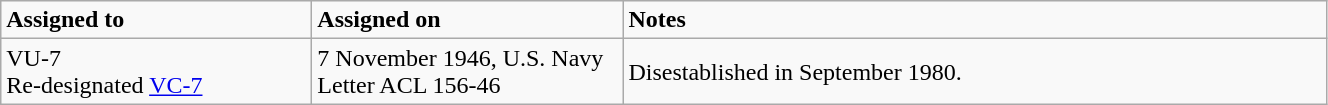<table class="wikitable" style="width: 70%;">
<tr>
<td style="width: 200px;"><strong>Assigned to</strong></td>
<td style="width: 200px;"><strong>Assigned on</strong></td>
<td><strong>Notes</strong></td>
</tr>
<tr>
<td>VU-7<br>Re-designated <a href='#'>VC-7</a></td>
<td>7 November 1946, U.S. Navy Letter ACL 156-46</td>
<td>Disestablished in September 1980.</td>
</tr>
</table>
